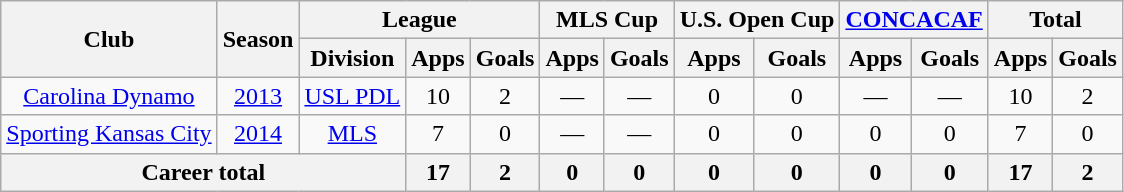<table class="wikitable" style="text-align: center;">
<tr>
<th rowspan="2">Club</th>
<th rowspan="2">Season</th>
<th colspan="3">League</th>
<th colspan="2">MLS Cup</th>
<th colspan="2">U.S. Open Cup</th>
<th colspan="2"><a href='#'>CONCACAF</a></th>
<th colspan="2">Total</th>
</tr>
<tr>
<th>Division</th>
<th>Apps</th>
<th>Goals</th>
<th>Apps</th>
<th>Goals</th>
<th>Apps</th>
<th>Goals</th>
<th>Apps</th>
<th>Goals</th>
<th>Apps</th>
<th>Goals</th>
</tr>
<tr>
<td><a href='#'>Carolina Dynamo</a></td>
<td><a href='#'>2013</a></td>
<td><a href='#'>USL PDL</a></td>
<td>10</td>
<td>2</td>
<td>—</td>
<td>—</td>
<td>0</td>
<td>0</td>
<td>—</td>
<td>—</td>
<td>10</td>
<td>2</td>
</tr>
<tr>
<td><a href='#'>Sporting Kansas City</a></td>
<td><a href='#'>2014</a></td>
<td><a href='#'>MLS</a></td>
<td>7</td>
<td>0</td>
<td>—</td>
<td>—</td>
<td>0</td>
<td>0</td>
<td>0</td>
<td>0</td>
<td>7</td>
<td>0</td>
</tr>
<tr>
<th colspan="3">Career total</th>
<th>17</th>
<th>2</th>
<th>0</th>
<th>0</th>
<th>0</th>
<th>0</th>
<th>0</th>
<th>0</th>
<th>17</th>
<th>2</th>
</tr>
</table>
